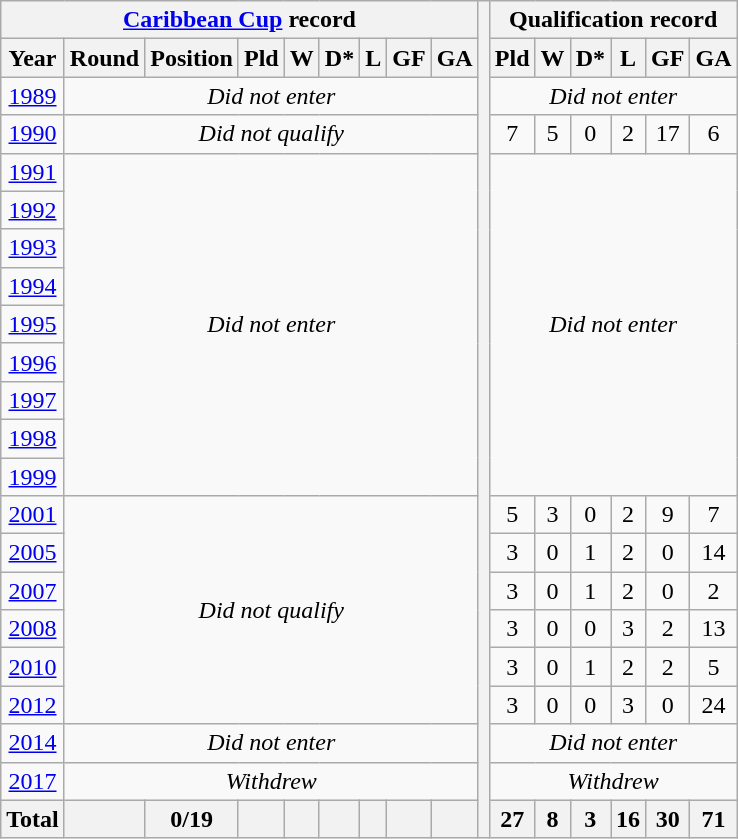<table class="wikitable" style="text-align: center;">
<tr>
<th colspan=9><a href='#'>Caribbean Cup</a> record</th>
<th !width=1% rowspan=22></th>
<th colspan=6>Qualification record</th>
</tr>
<tr>
<th>Year</th>
<th>Round</th>
<th>Position</th>
<th>Pld</th>
<th>W</th>
<th>D*</th>
<th>L</th>
<th>GF</th>
<th>GA</th>
<th>Pld</th>
<th>W</th>
<th>D*</th>
<th>L</th>
<th>GF</th>
<th>GA</th>
</tr>
<tr>
<td> <a href='#'>1989</a></td>
<td colspan=8><em>Did not enter</em></td>
<td colspan=6><em>Did not enter</em></td>
</tr>
<tr>
<td> <a href='#'>1990</a></td>
<td colspan=8><em>Did not qualify</em></td>
<td>7</td>
<td>5</td>
<td>0</td>
<td>2</td>
<td>17</td>
<td>6</td>
</tr>
<tr>
<td> <a href='#'>1991</a></td>
<td rowspan=9 colspan=8><em>Did not enter</em></td>
<td rowspan=9 colspan=6><em>Did not enter</em></td>
</tr>
<tr>
<td> <a href='#'>1992</a></td>
</tr>
<tr>
<td> <a href='#'>1993</a></td>
</tr>
<tr>
<td> <a href='#'>1994</a></td>
</tr>
<tr>
<td>  <a href='#'>1995</a></td>
</tr>
<tr>
<td> <a href='#'>1996</a></td>
</tr>
<tr>
<td>  <a href='#'>1997</a></td>
</tr>
<tr>
<td>  <a href='#'>1998</a></td>
</tr>
<tr>
<td> <a href='#'>1999</a></td>
</tr>
<tr>
<td> <a href='#'>2001</a></td>
<td rowspan=6 colspan=8><em>Did not qualify</em></td>
<td>5</td>
<td>3</td>
<td>0</td>
<td>2</td>
<td>9</td>
<td>7</td>
</tr>
<tr>
<td> <a href='#'>2005</a></td>
<td>3</td>
<td>0</td>
<td>1</td>
<td>2</td>
<td>0</td>
<td>14</td>
</tr>
<tr>
<td> <a href='#'>2007</a></td>
<td>3</td>
<td>0</td>
<td>1</td>
<td>2</td>
<td>0</td>
<td>2</td>
</tr>
<tr>
<td> <a href='#'>2008</a></td>
<td>3</td>
<td>0</td>
<td>0</td>
<td>3</td>
<td>2</td>
<td>13</td>
</tr>
<tr>
<td> <a href='#'>2010</a></td>
<td>3</td>
<td>0</td>
<td>1</td>
<td>2</td>
<td>2</td>
<td>5</td>
</tr>
<tr>
<td> <a href='#'>2012</a></td>
<td>3</td>
<td>0</td>
<td>0</td>
<td>3</td>
<td>0</td>
<td>24</td>
</tr>
<tr>
<td> <a href='#'>2014</a></td>
<td Colspan=8><em>Did not enter</em></td>
<td Colspan=6><em>Did not enter</em></td>
</tr>
<tr>
<td> <a href='#'>2017</a></td>
<td Colspan=8><em>Withdrew</em></td>
<td Colspan=6><em>Withdrew</em></td>
</tr>
<tr>
<th>Total</th>
<th></th>
<th>0/19</th>
<th></th>
<th></th>
<th></th>
<th></th>
<th></th>
<th></th>
<th>27</th>
<th>8</th>
<th>3</th>
<th>16</th>
<th>30</th>
<th>71</th>
</tr>
</table>
